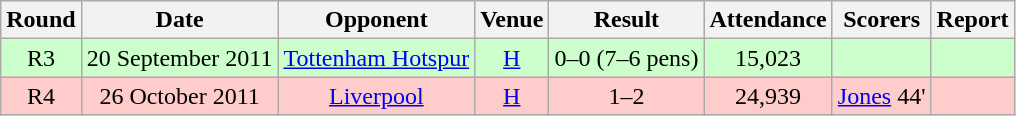<table class="wikitable" style="font-size:100%; text-align:center">
<tr>
<th>Round</th>
<th>Date</th>
<th>Opponent</th>
<th>Venue</th>
<th>Result</th>
<th>Attendance</th>
<th>Scorers</th>
<th>Report</th>
</tr>
<tr style="background-color: #CCFFCC;">
<td>R3</td>
<td>20 September 2011</td>
<td><a href='#'>Tottenham Hotspur</a></td>
<td><a href='#'>H</a></td>
<td>0–0 (7–6 pens)</td>
<td>15,023</td>
<td></td>
<td></td>
</tr>
<tr style="background-color: #FFCCCC;">
<td>R4</td>
<td>26 October 2011</td>
<td><a href='#'>Liverpool</a></td>
<td><a href='#'>H</a></td>
<td>1–2</td>
<td>24,939</td>
<td><a href='#'>Jones</a> 44'</td>
<td></td>
</tr>
</table>
